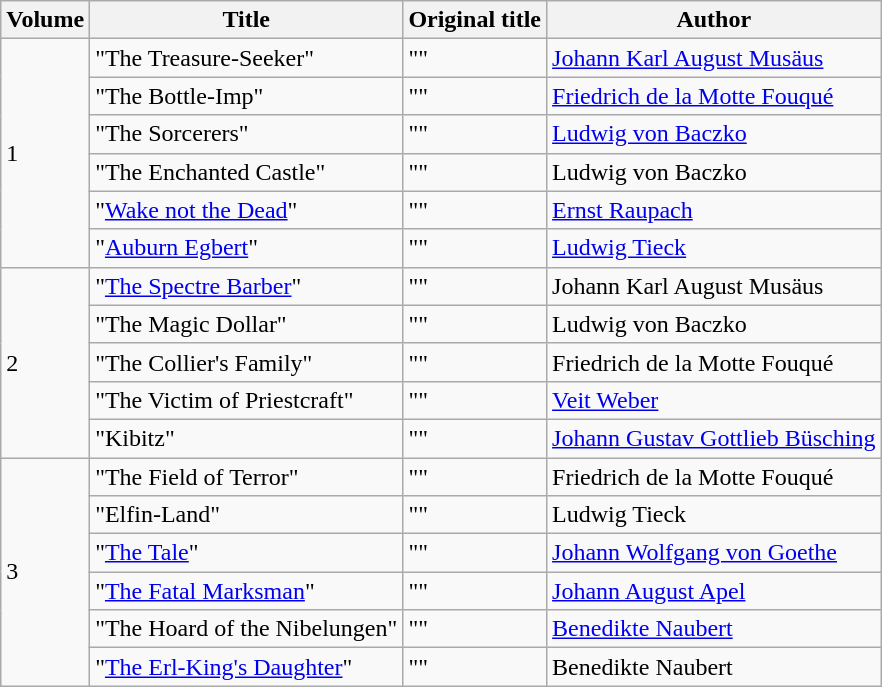<table class="sortable wikitable">
<tr>
<th>Volume</th>
<th>Title</th>
<th>Original title</th>
<th>Author</th>
</tr>
<tr>
<td rowspan=6>1</td>
<td>"The Treasure-Seeker"</td>
<td>""</td>
<td><a href='#'>Johann Karl August Musäus</a></td>
</tr>
<tr>
<td>"The Bottle-Imp"</td>
<td>""</td>
<td><a href='#'>Friedrich de la Motte Fouqué</a></td>
</tr>
<tr>
<td>"The Sorcerers"</td>
<td>""</td>
<td><a href='#'>Ludwig von Baczko</a></td>
</tr>
<tr>
<td>"The Enchanted Castle"</td>
<td>""</td>
<td>Ludwig von Baczko</td>
</tr>
<tr>
<td>"<a href='#'>Wake not the Dead</a>"</td>
<td>""</td>
<td><a href='#'>Ernst Raupach</a></td>
</tr>
<tr>
<td>"<a href='#'>Auburn Egbert</a>"</td>
<td>""</td>
<td><a href='#'>Ludwig Tieck</a></td>
</tr>
<tr>
<td rowspan=5>2</td>
<td>"<a href='#'>The Spectre Barber</a>"</td>
<td>""</td>
<td>Johann Karl August Musäus</td>
</tr>
<tr>
<td>"The Magic Dollar"</td>
<td>""</td>
<td>Ludwig von Baczko</td>
</tr>
<tr>
<td>"The Collier's Family"</td>
<td>""</td>
<td>Friedrich de la Motte Fouqué</td>
</tr>
<tr>
<td>"The Victim of Priestcraft"</td>
<td>""</td>
<td><a href='#'>Veit Weber</a></td>
</tr>
<tr>
<td>"Kibitz"</td>
<td>""</td>
<td><a href='#'>Johann Gustav Gottlieb Büsching</a></td>
</tr>
<tr>
<td rowspan=6>3</td>
<td>"The Field of Terror"</td>
<td>""</td>
<td>Friedrich de la Motte Fouqué</td>
</tr>
<tr>
<td>"Elfin-Land"</td>
<td>""</td>
<td>Ludwig Tieck</td>
</tr>
<tr>
<td>"<a href='#'>The Tale</a>"</td>
<td>""</td>
<td><a href='#'>Johann Wolfgang von Goethe</a></td>
</tr>
<tr>
<td>"<a href='#'>The Fatal Marksman</a>"</td>
<td>""</td>
<td><a href='#'>Johann August Apel</a></td>
</tr>
<tr>
<td>"The Hoard of the Nibelungen"</td>
<td>""</td>
<td><a href='#'>Benedikte Naubert</a></td>
</tr>
<tr>
<td>"<a href='#'>The Erl-King's Daughter</a>"</td>
<td>""</td>
<td>Benedikte Naubert</td>
</tr>
</table>
